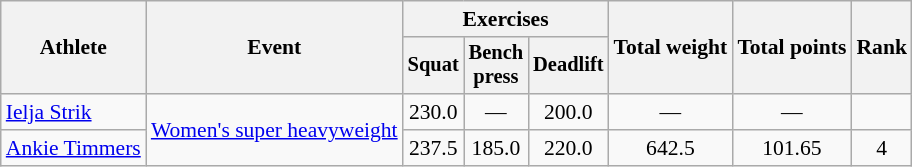<table class=wikitable style="font-size:90%">
<tr>
<th rowspan="2">Athlete</th>
<th rowspan="2">Event</th>
<th colspan="3">Exercises</th>
<th rowspan="2">Total weight</th>
<th rowspan="2">Total points</th>
<th rowspan="2">Rank</th>
</tr>
<tr style="font-size:95%">
<th>Squat</th>
<th>Bench<br>press</th>
<th>Deadlift</th>
</tr>
<tr align=center>
<td align=left><a href='#'>Ielja Strik</a></td>
<td align=left rowspan=2><a href='#'>Women's super heavyweight</a></td>
<td>230.0</td>
<td>—</td>
<td>200.0</td>
<td>—</td>
<td>—</td>
<td></td>
</tr>
<tr align=center>
<td align=left><a href='#'>Ankie Timmers</a></td>
<td>237.5</td>
<td>185.0</td>
<td>220.0</td>
<td>642.5</td>
<td>101.65</td>
<td>4</td>
</tr>
</table>
